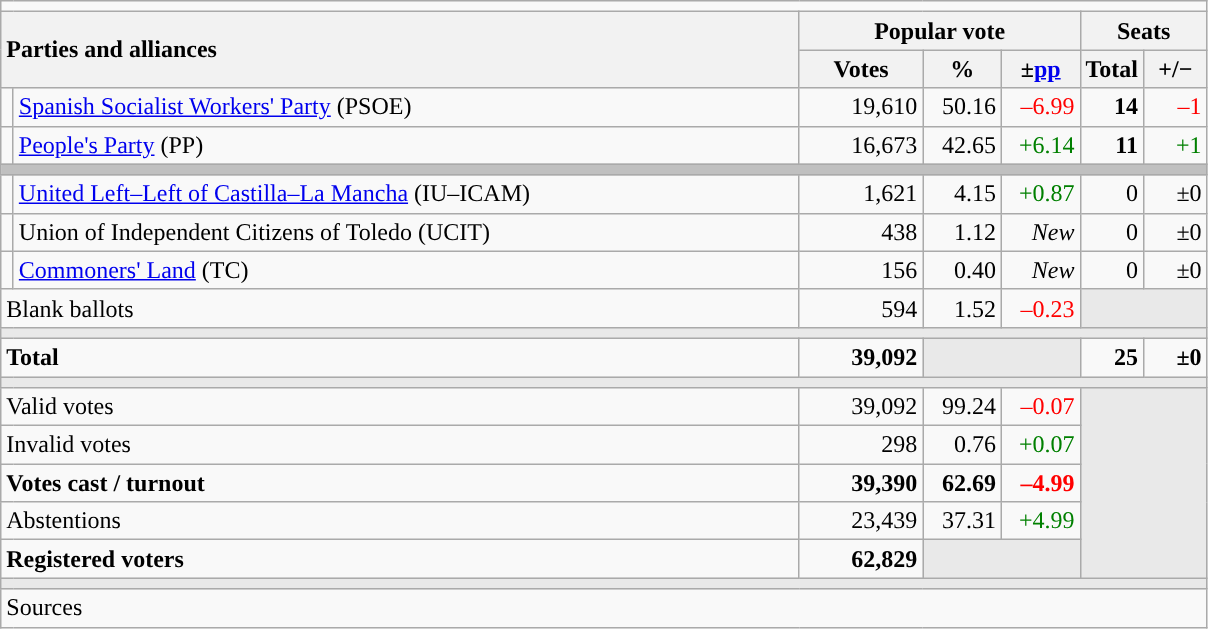<table class="wikitable" style="text-align:right;">
<tr>
<td colspan="7"></td>
</tr>
<tr>
<th style="text-align:left;" rowspan="2" colspan="2" width="525">Parties and alliances</th>
<th colspan="3">Popular vote</th>
<th colspan="2">Seats</th>
</tr>
<tr>
<th width="75">Votes</th>
<th width="45">%</th>
<th width="45">±<a href='#'>pp</a></th>
<th width="35">Total</th>
<th width="35">+/−</th>
</tr>
<tr>
<td width="1" style="color:inherit;background:"></td>
<td align="left"><a href='#'>Spanish Socialist Workers' Party</a> (PSOE)</td>
<td>19,610</td>
<td>50.16</td>
<td style="color:red;">–6.99</td>
<td><strong>14</strong></td>
<td style="color:red;">–1</td>
</tr>
<tr>
<td style="color:inherit;background:"></td>
<td align="left"><a href='#'>People's Party</a> (PP)</td>
<td>16,673</td>
<td>42.65</td>
<td style="color:green;">+6.14</td>
<td><strong>11</strong></td>
<td style="color:green;">+1</td>
</tr>
<tr>
<td colspan="7" bgcolor="#C0C0C0"></td>
</tr>
<tr>
<td style="color:inherit;background:"></td>
<td align="left"><a href='#'>United Left–Left of Castilla–La Mancha</a> (IU–ICAM)</td>
<td>1,621</td>
<td>4.15</td>
<td style="color:green;">+0.87</td>
<td>0</td>
<td>±0</td>
</tr>
<tr>
<td style="color:inherit;background:"></td>
<td align="left">Union of Independent Citizens of Toledo (UCIT)</td>
<td>438</td>
<td>1.12</td>
<td><em>New</em></td>
<td>0</td>
<td>±0</td>
</tr>
<tr>
<td style="color:inherit;background:"></td>
<td align="left"><a href='#'>Commoners' Land</a> (TC)</td>
<td>156</td>
<td>0.40</td>
<td><em>New</em></td>
<td>0</td>
<td>±0</td>
</tr>
<tr>
<td align="left" colspan="2">Blank ballots</td>
<td>594</td>
<td>1.52</td>
<td style="color:red;">–0.23</td>
<td bgcolor="#E9E9E9" colspan="2"></td>
</tr>
<tr>
<td colspan="7" bgcolor="#E9E9E9"></td>
</tr>
<tr style="font-weight:bold;">
<td align="left" colspan="2">Total</td>
<td>39,092</td>
<td bgcolor="#E9E9E9" colspan="2"></td>
<td>25</td>
<td>±0</td>
</tr>
<tr>
<td colspan="7" bgcolor="#E9E9E9"></td>
</tr>
<tr>
<td align="left" colspan="2">Valid votes</td>
<td>39,092</td>
<td>99.24</td>
<td style="color:red;">–0.07</td>
<td bgcolor="#E9E9E9" colspan="2" rowspan="5"></td>
</tr>
<tr>
<td align="left" colspan="2">Invalid votes</td>
<td>298</td>
<td>0.76</td>
<td style="color:green;">+0.07</td>
</tr>
<tr style="font-weight:bold;">
<td align="left" colspan="2">Votes cast / turnout</td>
<td>39,390</td>
<td>62.69</td>
<td style="color:red;">–4.99</td>
</tr>
<tr>
<td align="left" colspan="2">Abstentions</td>
<td>23,439</td>
<td>37.31</td>
<td style="color:green;">+4.99</td>
</tr>
<tr style="font-weight:bold;">
<td align="left" colspan="2">Registered voters</td>
<td>62,829</td>
<td bgcolor="#E9E9E9" colspan="2"></td>
</tr>
<tr>
<td colspan="7" bgcolor="#E9E9E9"></td>
</tr>
<tr>
<td align="left" colspan="7">Sources</td>
</tr>
</table>
